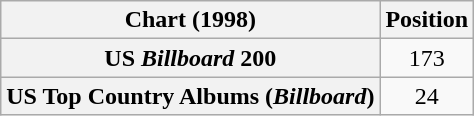<table class="wikitable sortable plainrowheaders" style="text-align:center">
<tr>
<th scope="col">Chart (1998)</th>
<th scope="col">Position</th>
</tr>
<tr>
<th scope="row">US <em>Billboard</em> 200</th>
<td>173</td>
</tr>
<tr>
<th scope="row">US Top Country Albums (<em>Billboard</em>)</th>
<td>24</td>
</tr>
</table>
